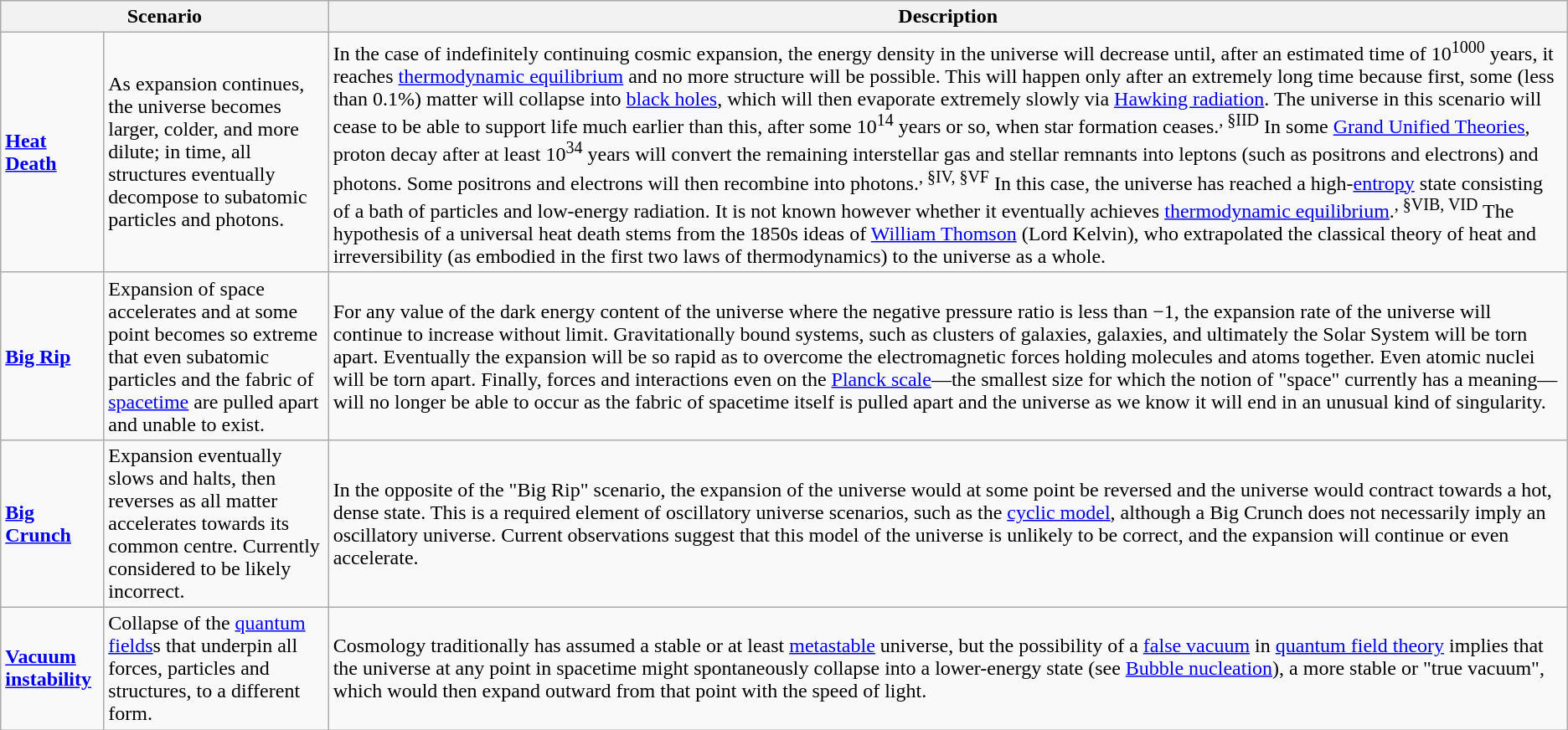<table class="wikitable">
<tr>
<th colspan="2">Scenario</th>
<th>Description</th>
</tr>
<tr>
<td><strong><a href='#'>Heat Death</a></strong></td>
<td>As expansion continues, the universe becomes larger, colder, and more dilute; in time, all structures eventually decompose to subatomic particles and photons.</td>
<td>In the case of indefinitely continuing cosmic expansion, the energy density in the universe will decrease until, after an estimated time of 10<sup>1000</sup> years, it reaches <a href='#'>thermodynamic equilibrium</a> and no more structure will be possible. This will happen only after an extremely long time because first, some (less than 0.1%) matter will collapse into <a href='#'>black holes</a>, which will then evaporate extremely slowly via <a href='#'>Hawking radiation</a>. The universe in this scenario will cease to be able to support life much earlier than this, after some 10<sup>14</sup> years or so, when star formation ceases.<sup>, §IID</sup> In some <a href='#'>Grand Unified Theories</a>, proton decay after at least 10<sup>34</sup> years will convert the remaining interstellar gas and stellar remnants into leptons (such as positrons and electrons) and photons. Some positrons and electrons will then recombine into photons.<sup>, §IV, §VF</sup> In this case, the universe has reached a high-<a href='#'>entropy</a> state consisting of a bath of particles and low-energy radiation. It is not known however whether it eventually achieves <a href='#'>thermodynamic equilibrium</a>.<sup>, §VIB, VID</sup> The hypothesis of a universal heat death stems from the 1850s ideas of <a href='#'>William Thomson</a> (Lord Kelvin), who extrapolated the classical theory of heat and irreversibility (as embodied in the first two laws of thermodynamics) to the universe as a whole.</td>
</tr>
<tr>
<td><strong><a href='#'>Big Rip</a></strong></td>
<td>Expansion of space accelerates and at some point becomes so extreme that even subatomic particles and the fabric of <a href='#'>spacetime</a> are pulled apart and unable to exist.</td>
<td>For any value of the dark energy content of the universe where the negative pressure ratio is less than −1, the expansion rate of the universe will continue to increase without limit. Gravitationally bound systems, such as clusters of galaxies, galaxies, and ultimately the Solar System will be torn apart. Eventually the expansion will be so rapid as to overcome the electromagnetic forces holding molecules and atoms together. Even atomic nuclei will be torn apart. Finally, forces and interactions even on the <a href='#'>Planck scale</a>—the smallest size for which the notion of "space" currently has a meaning—will no longer be able to occur as the fabric of spacetime itself is pulled apart and the universe as we know it will end in an unusual kind of singularity.</td>
</tr>
<tr>
<td><strong><a href='#'>Big Crunch</a></strong></td>
<td>Expansion eventually slows and halts, then reverses as all matter accelerates towards its common centre. Currently considered to be likely incorrect.</td>
<td>In the opposite of the "Big Rip" scenario, the expansion of the universe would at some point be reversed and the universe would contract towards a hot, dense state. This is a required element of oscillatory universe scenarios, such as the <a href='#'>cyclic model</a>, although a Big Crunch does not necessarily imply an oscillatory universe. Current observations suggest that this model of the universe is unlikely to be correct, and the expansion will continue or even accelerate.</td>
</tr>
<tr>
<td><strong><a href='#'>Vacuum instability</a></strong></td>
<td>Collapse of the <a href='#'>quantum fields</a>s that underpin all forces, particles and structures, to a different form.</td>
<td>Cosmology traditionally has assumed a stable or at least <a href='#'>metastable</a> universe, but the possibility of a <a href='#'>false vacuum</a> in <a href='#'>quantum field theory</a> implies that the universe at any point in spacetime might spontaneously collapse into a lower-energy state (see <a href='#'>Bubble nucleation</a>), a more stable or "true vacuum", which would then expand outward from that point with the speed of light.</td>
</tr>
</table>
